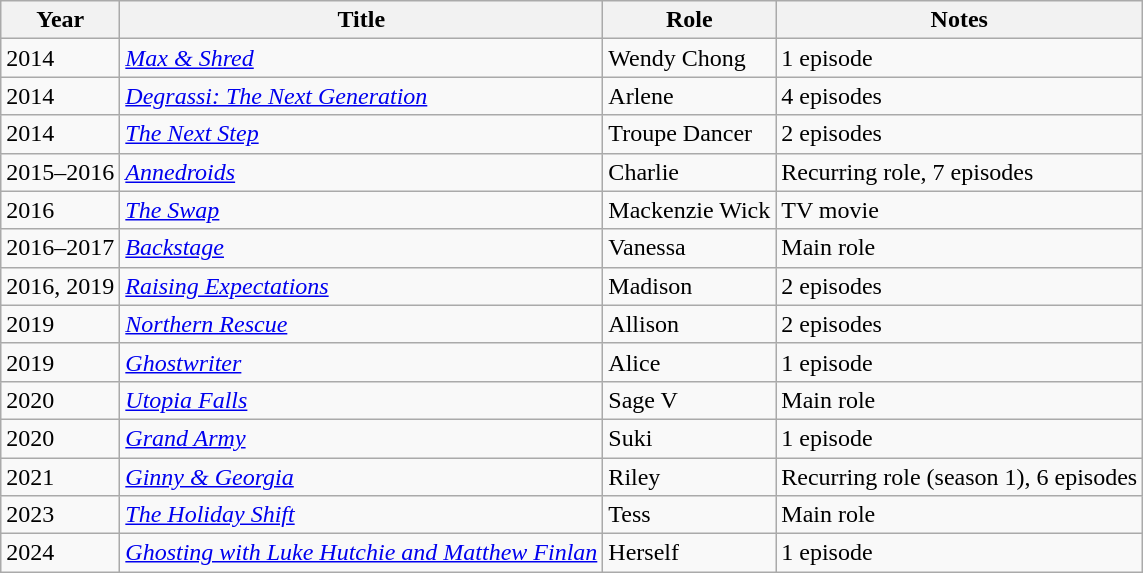<table class="wikitable sortable">
<tr>
<th>Year</th>
<th>Title</th>
<th>Role</th>
<th class="unsortable">Notes</th>
</tr>
<tr>
<td>2014</td>
<td><em><a href='#'>Max & Shred</a></em></td>
<td>Wendy Chong</td>
<td>1 episode</td>
</tr>
<tr>
<td>2014</td>
<td><em><a href='#'>Degrassi: The Next Generation</a></em></td>
<td>Arlene</td>
<td>4 episodes</td>
</tr>
<tr>
<td>2014</td>
<td data-sort-value="Next Step, The"><em><a href='#'>The Next Step</a></em></td>
<td>Troupe Dancer</td>
<td>2 episodes</td>
</tr>
<tr>
<td>2015–2016</td>
<td><em><a href='#'>Annedroids</a></em></td>
<td>Charlie</td>
<td>Recurring role, 7 episodes</td>
</tr>
<tr>
<td>2016</td>
<td data-sort-value="Swap, The"><em><a href='#'>The Swap</a></em></td>
<td>Mackenzie Wick</td>
<td>TV movie</td>
</tr>
<tr>
<td>2016–2017</td>
<td><em><a href='#'>Backstage</a></em></td>
<td>Vanessa</td>
<td>Main role</td>
</tr>
<tr>
<td>2016, 2019</td>
<td><em><a href='#'>Raising Expectations</a></em></td>
<td>Madison</td>
<td>2 episodes</td>
</tr>
<tr>
<td>2019</td>
<td><em><a href='#'>Northern Rescue</a></em></td>
<td>Allison</td>
<td>2 episodes</td>
</tr>
<tr>
<td>2019</td>
<td><em><a href='#'>Ghostwriter</a></em></td>
<td>Alice</td>
<td>1 episode</td>
</tr>
<tr>
<td>2020</td>
<td><em><a href='#'>Utopia Falls</a></em></td>
<td>Sage V</td>
<td>Main role</td>
</tr>
<tr>
<td>2020</td>
<td><em><a href='#'>Grand Army</a></em></td>
<td>Suki</td>
<td>1 episode</td>
</tr>
<tr>
<td>2021</td>
<td><em><a href='#'>Ginny & Georgia</a></em></td>
<td>Riley</td>
<td>Recurring role (season 1), 6 episodes</td>
</tr>
<tr>
<td>2023</td>
<td data-sort-value="Holiday Shift, The"><em><a href='#'>The Holiday Shift</a></em></td>
<td>Tess</td>
<td>Main role</td>
</tr>
<tr>
<td>2024</td>
<td><em><a href='#'>Ghosting with Luke Hutchie and Matthew Finlan</a></em></td>
<td>Herself</td>
<td>1 episode</td>
</tr>
</table>
